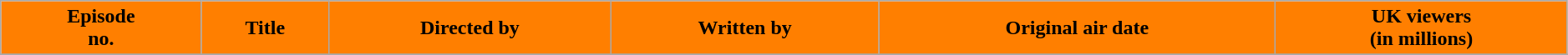<table class="wikitable plainrowheaders" style="background: #ffffff; width:99%;">
<tr>
<th style="background: #FF7F00;">Episode<br>no.</th>
<th style="background: #FF7F00;">Title</th>
<th style="background: #FF7F00;">Directed by</th>
<th style="background: #FF7F00;">Written by</th>
<th style="background: #FF7F00;">Original air date</th>
<th style="background: #FF7F00;">UK viewers<br>(in millions)</th>
</tr>
<tr>
</tr>
</table>
